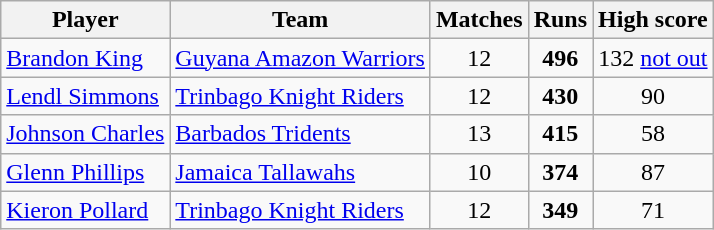<table class="wikitable" style="text-align: center;">
<tr>
<th>Player</th>
<th>Team</th>
<th>Matches</th>
<th>Runs</th>
<th>High score</th>
</tr>
<tr>
<td style="text-align:left"><a href='#'>Brandon King</a></td>
<td style="text-align:left"><a href='#'>Guyana Amazon Warriors</a></td>
<td>12</td>
<td><strong>496</strong></td>
<td>132 <a href='#'>not out</a></td>
</tr>
<tr>
<td style="text-align:left"><a href='#'>Lendl Simmons</a></td>
<td style="text-align:left"><a href='#'>Trinbago Knight Riders</a></td>
<td>12</td>
<td><strong>430</strong></td>
<td>90</td>
</tr>
<tr>
<td style="text-align:left"><a href='#'>Johnson Charles</a></td>
<td style="text-align:left"><a href='#'>Barbados Tridents</a></td>
<td>13</td>
<td><strong>415</strong></td>
<td>58</td>
</tr>
<tr>
<td style="text-align:left"><a href='#'>Glenn Phillips</a></td>
<td style="text-align:left"><a href='#'>Jamaica Tallawahs</a></td>
<td>10</td>
<td><strong>374</strong></td>
<td>87</td>
</tr>
<tr>
<td style="text-align:left"><a href='#'>Kieron Pollard</a></td>
<td style="text-align:left"><a href='#'>Trinbago Knight Riders</a></td>
<td>12</td>
<td><strong>349</strong></td>
<td>71</td>
</tr>
</table>
